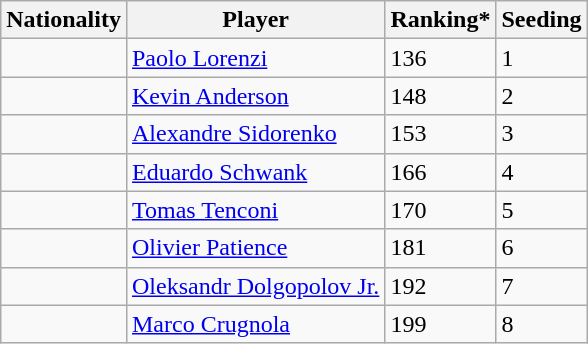<table class="wikitable" border="1">
<tr>
<th>Nationality</th>
<th>Player</th>
<th>Ranking*</th>
<th>Seeding</th>
</tr>
<tr>
<td></td>
<td><a href='#'>Paolo Lorenzi</a></td>
<td>136</td>
<td>1</td>
</tr>
<tr>
<td></td>
<td><a href='#'>Kevin Anderson</a></td>
<td>148</td>
<td>2</td>
</tr>
<tr>
<td></td>
<td><a href='#'>Alexandre Sidorenko</a></td>
<td>153</td>
<td>3</td>
</tr>
<tr>
<td></td>
<td><a href='#'>Eduardo Schwank</a></td>
<td>166</td>
<td>4</td>
</tr>
<tr>
<td></td>
<td><a href='#'>Tomas Tenconi</a></td>
<td>170</td>
<td>5</td>
</tr>
<tr>
<td></td>
<td><a href='#'>Olivier Patience</a></td>
<td>181</td>
<td>6</td>
</tr>
<tr>
<td></td>
<td><a href='#'>Oleksandr Dolgopolov Jr.</a></td>
<td>192</td>
<td>7</td>
</tr>
<tr>
<td></td>
<td><a href='#'>Marco Crugnola</a></td>
<td>199</td>
<td>8</td>
</tr>
</table>
